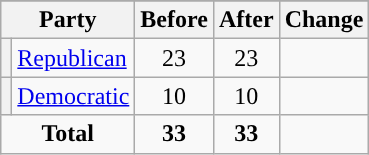<table class="wikitable" style="text-align:center;">
<tr>
</tr>
<tr>
<th colspan=2>Party</th>
<th>Before</th>
<th>After</th>
<th>Change</th>
</tr>
<tr>
<th style="background-color:"></th>
<td style="text-align:left;"><a href='#'>Republican</a></td>
<td>23</td>
<td>23</td>
<td></td>
</tr>
<tr>
<th style="background-color:"></th>
<td style="text-align:left;"><a href='#'>Democratic</a></td>
<td>10</td>
<td>10</td>
<td></td>
</tr>
<tr>
<td colspan=2><strong>Total</strong></td>
<td><strong>33</strong></td>
<td><strong>33</strong></td>
<td></td>
</tr>
</table>
